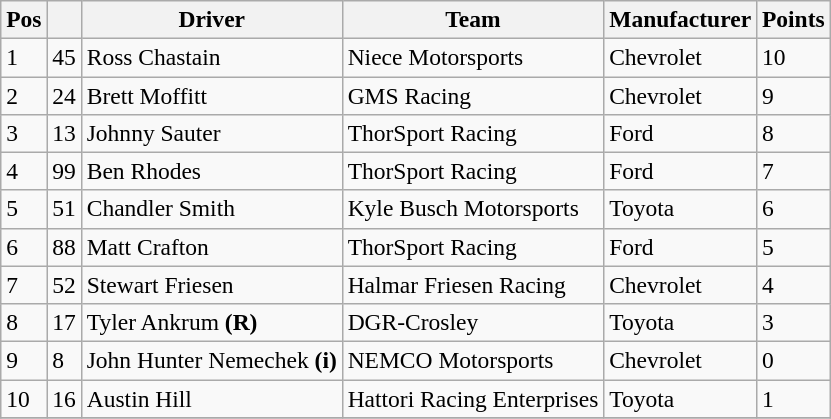<table class="wikitable" style="font-size:98%">
<tr>
<th>Pos</th>
<th></th>
<th>Driver</th>
<th>Team</th>
<th>Manufacturer</th>
<th>Points</th>
</tr>
<tr>
<td>1</td>
<td>45</td>
<td>Ross Chastain</td>
<td>Niece Motorsports</td>
<td>Chevrolet</td>
<td>10</td>
</tr>
<tr>
<td>2</td>
<td>24</td>
<td>Brett Moffitt</td>
<td>GMS Racing</td>
<td>Chevrolet</td>
<td>9</td>
</tr>
<tr>
<td>3</td>
<td>13</td>
<td>Johnny Sauter</td>
<td>ThorSport Racing</td>
<td>Ford</td>
<td>8</td>
</tr>
<tr>
<td>4</td>
<td>99</td>
<td>Ben Rhodes</td>
<td>ThorSport Racing</td>
<td>Ford</td>
<td>7</td>
</tr>
<tr>
<td>5</td>
<td>51</td>
<td>Chandler Smith</td>
<td>Kyle Busch Motorsports</td>
<td>Toyota</td>
<td>6</td>
</tr>
<tr>
<td>6</td>
<td>88</td>
<td>Matt Crafton</td>
<td>ThorSport Racing</td>
<td>Ford</td>
<td>5</td>
</tr>
<tr>
<td>7</td>
<td>52</td>
<td>Stewart Friesen</td>
<td>Halmar Friesen Racing</td>
<td>Chevrolet</td>
<td>4</td>
</tr>
<tr>
<td>8</td>
<td>17</td>
<td>Tyler Ankrum <strong>(R)</strong></td>
<td>DGR-Crosley</td>
<td>Toyota</td>
<td>3</td>
</tr>
<tr>
<td>9</td>
<td>8</td>
<td>John Hunter Nemechek <strong>(i)</strong></td>
<td>NEMCO Motorsports</td>
<td>Chevrolet</td>
<td>0</td>
</tr>
<tr>
<td>10</td>
<td>16</td>
<td>Austin Hill</td>
<td>Hattori Racing Enterprises</td>
<td>Toyota</td>
<td>1</td>
</tr>
<tr>
</tr>
</table>
